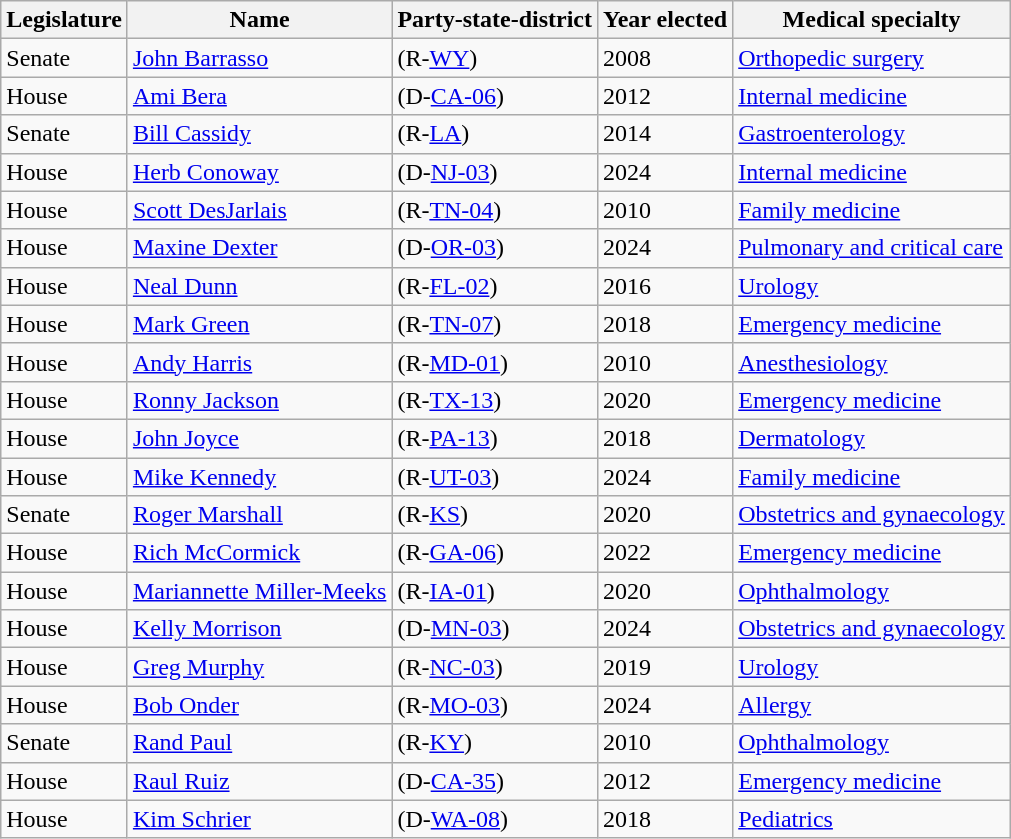<table class="wikitable sortable">
<tr>
<th>Legislature</th>
<th>Name</th>
<th>Party-state-district</th>
<th>Year elected</th>
<th>Medical specialty</th>
</tr>
<tr>
<td>Senate</td>
<td><a href='#'>John Barrasso</a></td>
<td>(R-<a href='#'>WY</a>)</td>
<td>2008</td>
<td><a href='#'>Orthopedic surgery</a></td>
</tr>
<tr>
<td>House</td>
<td><a href='#'>Ami Bera</a></td>
<td>(D-<a href='#'>CA-06</a>)</td>
<td>2012</td>
<td><a href='#'>Internal medicine</a></td>
</tr>
<tr>
<td>Senate</td>
<td><a href='#'>Bill Cassidy</a></td>
<td>(R-<a href='#'>LA</a>)</td>
<td>2014</td>
<td><a href='#'>Gastroenterology</a></td>
</tr>
<tr>
<td>House</td>
<td><a href='#'>Herb Conoway</a></td>
<td>(D-<a href='#'>NJ-03</a>)</td>
<td>2024</td>
<td><a href='#'>Internal medicine</a></td>
</tr>
<tr>
<td>House</td>
<td><a href='#'>Scott DesJarlais</a></td>
<td>(R-<a href='#'>TN-04</a>)</td>
<td>2010</td>
<td><a href='#'>Family medicine</a></td>
</tr>
<tr>
<td>House</td>
<td><a href='#'>Maxine Dexter</a></td>
<td>(D-<a href='#'>OR-03</a>)</td>
<td>2024</td>
<td><a href='#'>Pulmonary and critical care</a></td>
</tr>
<tr>
<td>House</td>
<td><a href='#'>Neal Dunn</a></td>
<td>(R-<a href='#'>FL-02</a>)</td>
<td>2016</td>
<td><a href='#'>Urology</a></td>
</tr>
<tr>
<td>House</td>
<td><a href='#'>Mark Green</a></td>
<td>(R-<a href='#'>TN-07</a>)</td>
<td>2018</td>
<td><a href='#'>Emergency medicine</a></td>
</tr>
<tr>
<td>House</td>
<td><a href='#'>Andy Harris</a></td>
<td>(R-<a href='#'>MD-01</a>)</td>
<td>2010</td>
<td><a href='#'>Anesthesiology</a></td>
</tr>
<tr>
<td>House</td>
<td><a href='#'>Ronny Jackson</a></td>
<td>(R-<a href='#'>TX-13</a>)</td>
<td>2020</td>
<td><a href='#'>Emergency medicine</a></td>
</tr>
<tr>
<td>House</td>
<td><a href='#'>John Joyce</a></td>
<td>(R-<a href='#'>PA-13</a>)</td>
<td>2018</td>
<td><a href='#'>Dermatology</a></td>
</tr>
<tr>
<td>House</td>
<td><a href='#'>Mike Kennedy</a></td>
<td>(R-<a href='#'>UT-03</a>)</td>
<td>2024</td>
<td><a href='#'>Family medicine</a></td>
</tr>
<tr>
<td>Senate</td>
<td><a href='#'>Roger Marshall</a></td>
<td>(R-<a href='#'>KS</a>)</td>
<td>2020</td>
<td><a href='#'>Obstetrics and gynaecology</a></td>
</tr>
<tr>
<td>House</td>
<td><a href='#'>Rich McCormick</a></td>
<td>(R-<a href='#'>GA-06</a>)</td>
<td>2022</td>
<td><a href='#'>Emergency medicine</a></td>
</tr>
<tr>
<td>House</td>
<td><a href='#'>Mariannette Miller-Meeks</a></td>
<td>(R-<a href='#'>IA-01</a>)</td>
<td>2020</td>
<td><a href='#'>Ophthalmology</a></td>
</tr>
<tr>
<td>House</td>
<td><a href='#'>Kelly Morrison</a></td>
<td>(D-<a href='#'>MN-03</a>)</td>
<td>2024</td>
<td><a href='#'>Obstetrics and gynaecology</a></td>
</tr>
<tr>
<td>House</td>
<td><a href='#'>Greg Murphy</a></td>
<td>(R-<a href='#'>NC-03</a>)</td>
<td>2019</td>
<td><a href='#'>Urology</a></td>
</tr>
<tr>
<td>House</td>
<td><a href='#'>Bob Onder</a></td>
<td>(R-<a href='#'>MO-03</a>)</td>
<td>2024</td>
<td><a href='#'>Allergy</a></td>
</tr>
<tr>
<td>Senate</td>
<td><a href='#'>Rand Paul</a></td>
<td>(R-<a href='#'>KY</a>)</td>
<td>2010</td>
<td><a href='#'>Ophthalmology</a></td>
</tr>
<tr>
<td>House</td>
<td><a href='#'>Raul Ruiz</a></td>
<td>(D-<a href='#'>CA-35</a>)</td>
<td>2012</td>
<td><a href='#'>Emergency medicine</a></td>
</tr>
<tr>
<td>House</td>
<td><a href='#'>Kim Schrier</a></td>
<td>(D-<a href='#'>WA-08</a>)</td>
<td>2018</td>
<td><a href='#'>Pediatrics</a></td>
</tr>
</table>
